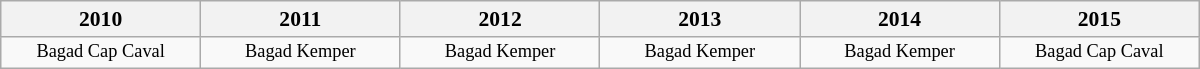<table class="wikitable centre" width="800px" style="text-align:center;font-size:0.9em;table-layout:fixed;">
<tr>
<th scope="col">2010</th>
<th scope="col">2011</th>
<th scope="col">2012</th>
<th scope="col">2013</th>
<th scope="col">2014</th>
<th scope="col">2015</th>
</tr>
<tr style="font-size:0.85em;">
<td>Bagad Cap Caval</td>
<td>Bagad Kemper</td>
<td>Bagad Kemper</td>
<td>Bagad Kemper</td>
<td>Bagad Kemper</td>
<td>Bagad Cap Caval</td>
</tr>
</table>
